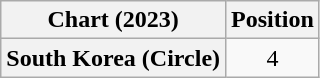<table class="wikitable plainrowheaders" style="text-align:center">
<tr>
<th scope="col">Chart (2023)</th>
<th scope="col">Position</th>
</tr>
<tr>
<th scope="row">South Korea (Circle)</th>
<td>4</td>
</tr>
</table>
